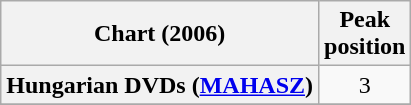<table class="wikitable sortable plainrowheaders" style="text-align:center;">
<tr>
<th scope="col">Chart (2006)</th>
<th scope="col">Peak<br>position</th>
</tr>
<tr>
<th scope="row">Hungarian DVDs (<a href='#'>MAHASZ</a>)</th>
<td>3</td>
</tr>
<tr>
</tr>
</table>
